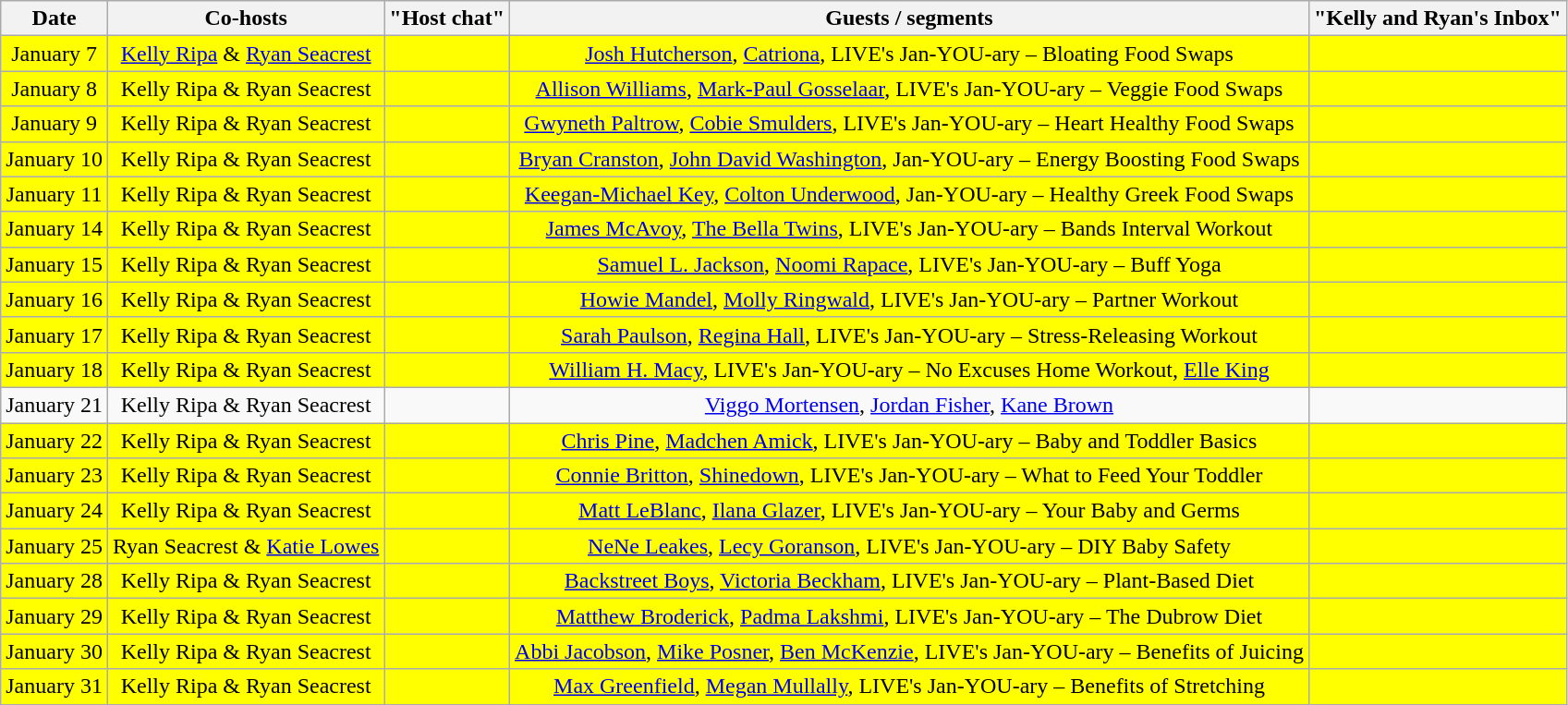<table class="wikitable sortable" style="text-align:center;">
<tr>
<th>Date</th>
<th>Co-hosts</th>
<th>"Host chat"</th>
<th>Guests / segments</th>
<th>"Kelly and Ryan's Inbox"</th>
</tr>
<tr style="background:yellow;">
<td>January 7</td>
<td><a href='#'>Kelly Ripa</a> & <a href='#'>Ryan Seacrest</a></td>
<td></td>
<td><a href='#'>Josh Hutcherson</a>, <a href='#'>Catriona</a>, LIVE's Jan-YOU-ary – Bloating Food Swaps</td>
<td></td>
</tr>
<tr style="background:yellow;">
<td>January 8</td>
<td>Kelly Ripa & Ryan Seacrest</td>
<td></td>
<td><a href='#'>Allison Williams</a>, <a href='#'>Mark-Paul Gosselaar</a>, LIVE's Jan-YOU-ary – Veggie Food Swaps</td>
<td></td>
</tr>
<tr style="background:yellow;">
<td>January 9</td>
<td>Kelly Ripa & Ryan Seacrest</td>
<td></td>
<td><a href='#'>Gwyneth Paltrow</a>, <a href='#'>Cobie Smulders</a>, LIVE's Jan-YOU-ary – Heart Healthy Food Swaps</td>
<td></td>
</tr>
<tr style="background:yellow;">
<td>January 10</td>
<td>Kelly Ripa & Ryan Seacrest</td>
<td></td>
<td><a href='#'>Bryan Cranston</a>, <a href='#'>John David Washington</a>, Jan-YOU-ary – Energy Boosting Food Swaps</td>
<td></td>
</tr>
<tr style="background:yellow;">
<td>January 11</td>
<td>Kelly Ripa & Ryan Seacrest</td>
<td></td>
<td><a href='#'>Keegan-Michael Key</a>, <a href='#'>Colton Underwood</a>, Jan-YOU-ary – Healthy Greek Food Swaps</td>
<td></td>
</tr>
<tr style="background:yellow;">
<td>January 14</td>
<td>Kelly Ripa & Ryan Seacrest</td>
<td></td>
<td><a href='#'>James McAvoy</a>, <a href='#'>The Bella Twins</a>, LIVE's Jan-YOU-ary – Bands Interval Workout</td>
<td></td>
</tr>
<tr style="background:yellow;">
<td>January 15</td>
<td>Kelly Ripa & Ryan Seacrest</td>
<td></td>
<td><a href='#'>Samuel L. Jackson</a>, <a href='#'>Noomi Rapace</a>, LIVE's Jan-YOU-ary – Buff Yoga</td>
<td></td>
</tr>
<tr style="background:yellow;">
<td>January 16</td>
<td>Kelly Ripa & Ryan Seacrest</td>
<td></td>
<td><a href='#'>Howie Mandel</a>, <a href='#'>Molly Ringwald</a>, LIVE's Jan-YOU-ary – Partner Workout</td>
<td></td>
</tr>
<tr style="background:yellow;">
<td>January 17</td>
<td>Kelly Ripa & Ryan Seacrest</td>
<td></td>
<td><a href='#'>Sarah Paulson</a>, <a href='#'>Regina Hall</a>, LIVE's Jan-YOU-ary – Stress-Releasing Workout</td>
<td></td>
</tr>
<tr style="background:yellow;">
<td>January 18</td>
<td>Kelly Ripa & Ryan Seacrest</td>
<td></td>
<td><a href='#'>William H. Macy</a>, LIVE's Jan-YOU-ary – No Excuses Home Workout, <a href='#'>Elle King</a></td>
<td></td>
</tr>
<tr>
<td>January 21</td>
<td>Kelly Ripa & Ryan Seacrest</td>
<td></td>
<td><a href='#'>Viggo Mortensen</a>, <a href='#'>Jordan Fisher</a>, <a href='#'>Kane Brown</a></td>
<td></td>
</tr>
<tr style="background:yellow;">
<td>January 22</td>
<td>Kelly Ripa & Ryan Seacrest</td>
<td></td>
<td><a href='#'>Chris Pine</a>, <a href='#'>Madchen Amick</a>, LIVE's Jan-YOU-ary – Baby and Toddler Basics</td>
<td></td>
</tr>
<tr style="background:yellow;">
<td>January 23</td>
<td>Kelly Ripa & Ryan Seacrest</td>
<td></td>
<td><a href='#'>Connie Britton</a>, <a href='#'>Shinedown</a>, LIVE's Jan-YOU-ary – What to Feed Your Toddler</td>
<td></td>
</tr>
<tr style="background:yellow;">
<td>January 24</td>
<td>Kelly Ripa & Ryan Seacrest</td>
<td></td>
<td><a href='#'>Matt LeBlanc</a>, <a href='#'>Ilana Glazer</a>, LIVE's Jan-YOU-ary – Your Baby and Germs</td>
<td></td>
</tr>
<tr style="background:yellow;">
<td>January 25</td>
<td>Ryan Seacrest & <a href='#'>Katie Lowes</a></td>
<td></td>
<td><a href='#'>NeNe Leakes</a>, <a href='#'>Lecy Goranson</a>, LIVE's Jan-YOU-ary – DIY Baby Safety</td>
<td></td>
</tr>
<tr style="background:yellow;">
<td>January 28</td>
<td>Kelly Ripa & Ryan Seacrest</td>
<td></td>
<td><a href='#'>Backstreet Boys</a>, <a href='#'>Victoria Beckham</a>, LIVE's Jan-YOU-ary – Plant-Based Diet</td>
<td></td>
</tr>
<tr style="background:yellow;">
<td>January 29</td>
<td>Kelly Ripa & Ryan Seacrest</td>
<td></td>
<td><a href='#'>Matthew Broderick</a>, <a href='#'>Padma Lakshmi</a>, LIVE's Jan-YOU-ary – The Dubrow Diet</td>
<td></td>
</tr>
<tr style="background:yellow;">
<td>January 30</td>
<td>Kelly Ripa & Ryan Seacrest</td>
<td></td>
<td><a href='#'>Abbi Jacobson</a>, <a href='#'>Mike Posner</a>, <a href='#'>Ben McKenzie</a>, LIVE's Jan-YOU-ary – Benefits of Juicing</td>
<td></td>
</tr>
<tr style="background:yellow;">
<td>January 31</td>
<td>Kelly Ripa & Ryan Seacrest</td>
<td></td>
<td><a href='#'>Max Greenfield</a>, <a href='#'>Megan Mullally</a>, LIVE's Jan-YOU-ary – Benefits of Stretching</td>
<td></td>
</tr>
</table>
